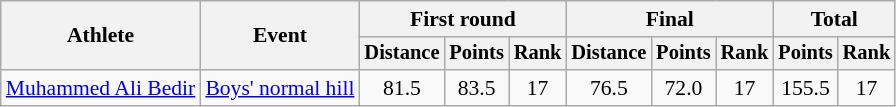<table class="wikitable" style="font-size:90%">
<tr>
<th rowspan=2>Athlete</th>
<th rowspan=2>Event</th>
<th colspan=3>First round</th>
<th colspan=3>Final</th>
<th colspan=2>Total</th>
</tr>
<tr style="font-size:95%">
<th>Distance</th>
<th>Points</th>
<th>Rank</th>
<th>Distance</th>
<th>Points</th>
<th>Rank</th>
<th>Points</th>
<th>Rank</th>
</tr>
<tr align=center>
<td align=left><a href='#'>Muhammed Ali Bedir</a></td>
<td align=left><a href='#'>Boys' normal hill</a></td>
<td>81.5</td>
<td>83.5</td>
<td>17</td>
<td>76.5</td>
<td>72.0</td>
<td>17</td>
<td>155.5</td>
<td>17</td>
</tr>
</table>
